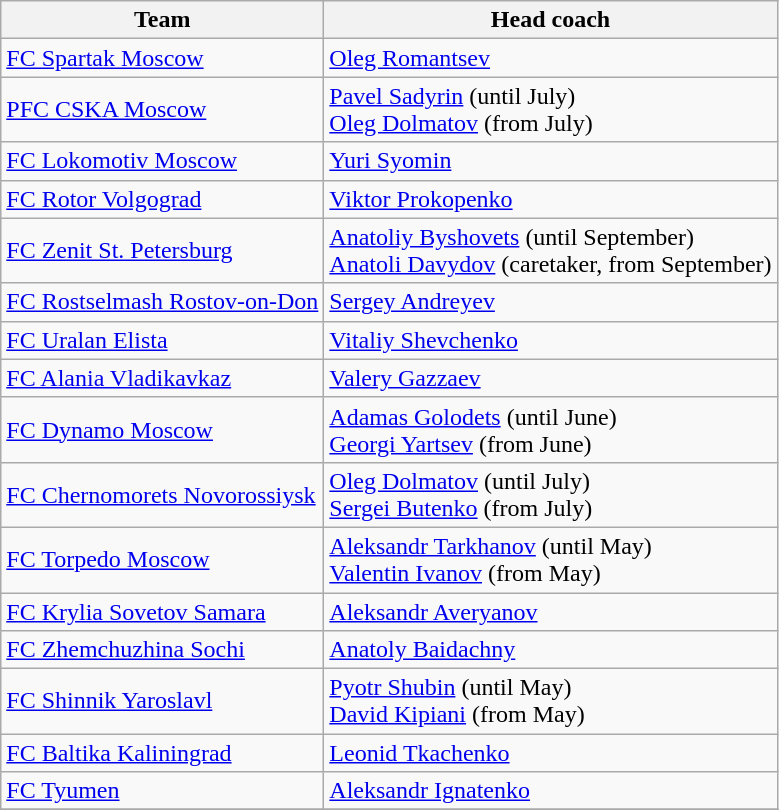<table class="wikitable">
<tr>
<th>Team</th>
<th>Head coach</th>
</tr>
<tr>
<td><a href='#'>FC Spartak Moscow</a></td>
<td><a href='#'>Oleg Romantsev</a></td>
</tr>
<tr>
<td><a href='#'>PFC CSKA Moscow</a></td>
<td><a href='#'>Pavel Sadyrin</a> (until July)<br><a href='#'>Oleg Dolmatov</a> (from July)</td>
</tr>
<tr>
<td><a href='#'>FC Lokomotiv Moscow</a></td>
<td><a href='#'>Yuri Syomin</a></td>
</tr>
<tr>
<td><a href='#'>FC Rotor Volgograd</a></td>
<td><a href='#'>Viktor Prokopenko</a> </td>
</tr>
<tr>
<td><a href='#'>FC Zenit St. Petersburg</a></td>
<td><a href='#'>Anatoliy Byshovets</a>  (until September)<br><a href='#'>Anatoli Davydov</a> (caretaker, from September)</td>
</tr>
<tr>
<td><a href='#'>FC Rostselmash Rostov-on-Don</a></td>
<td><a href='#'>Sergey Andreyev</a></td>
</tr>
<tr>
<td><a href='#'>FC Uralan Elista</a></td>
<td><a href='#'>Vitaliy Shevchenko</a></td>
</tr>
<tr>
<td><a href='#'>FC Alania Vladikavkaz</a></td>
<td><a href='#'>Valery Gazzaev</a></td>
</tr>
<tr>
<td><a href='#'>FC Dynamo Moscow</a></td>
<td><a href='#'>Adamas Golodets</a> (until June)<br><a href='#'>Georgi Yartsev</a> (from June)</td>
</tr>
<tr>
<td><a href='#'>FC Chernomorets Novorossiysk</a></td>
<td><a href='#'>Oleg Dolmatov</a> (until July)<br><a href='#'>Sergei Butenko</a> (from July)</td>
</tr>
<tr>
<td><a href='#'>FC Torpedo Moscow</a></td>
<td><a href='#'>Aleksandr Tarkhanov</a> (until May)<br><a href='#'>Valentin Ivanov</a> (from May)</td>
</tr>
<tr>
<td><a href='#'>FC Krylia Sovetov Samara</a></td>
<td><a href='#'>Aleksandr Averyanov</a></td>
</tr>
<tr>
<td><a href='#'>FC Zhemchuzhina Sochi</a></td>
<td><a href='#'>Anatoly Baidachny</a></td>
</tr>
<tr>
<td><a href='#'>FC Shinnik Yaroslavl</a></td>
<td><a href='#'>Pyotr Shubin</a> (until May)<br><a href='#'>David Kipiani</a>  (from May)</td>
</tr>
<tr>
<td><a href='#'>FC Baltika Kaliningrad</a></td>
<td><a href='#'>Leonid Tkachenko</a></td>
</tr>
<tr>
<td><a href='#'>FC Tyumen</a></td>
<td><a href='#'>Aleksandr Ignatenko</a></td>
</tr>
<tr>
</tr>
</table>
